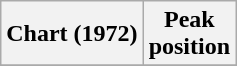<table class="wikitable sortable plainrowheaders" style="text-align:center">
<tr>
<th scope="col">Chart (1972)</th>
<th scope="col">Peak<br>position</th>
</tr>
<tr>
</tr>
</table>
